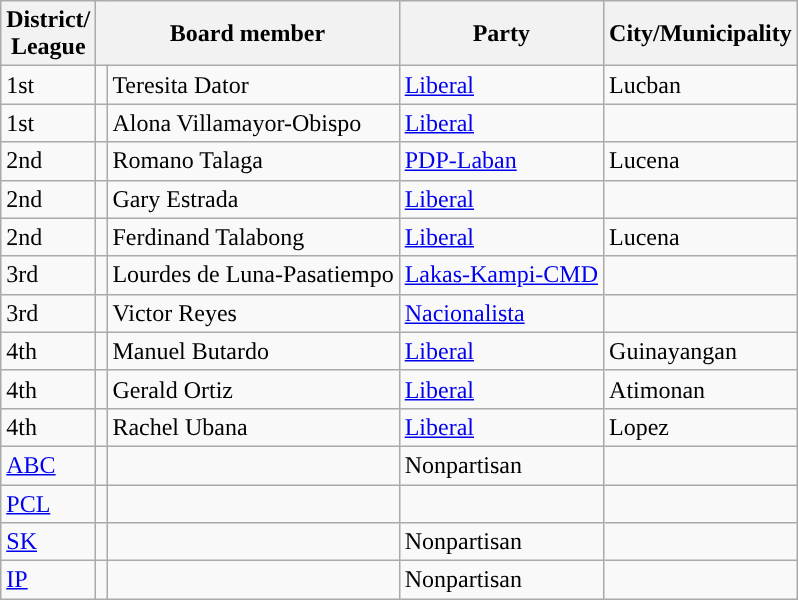<table class="wikitable">
<tr>
<th>District/<br>League</th>
<th colspan="2">Board member</th>
<th>Party</th>
<th>City/Municipality</th>
</tr>
<tr>
<td>1st</td>
<td></td>
<td>Teresita Dator</td>
<td><a href='#'>Liberal</a></td>
<td>Lucban</td>
</tr>
<tr>
<td>1st</td>
<td></td>
<td>Alona Villamayor-Obispo</td>
<td><a href='#'>Liberal</a></td>
<td></td>
</tr>
<tr>
<td>2nd</td>
<td></td>
<td>Romano Talaga</td>
<td><a href='#'>PDP-Laban</a></td>
<td>Lucena</td>
</tr>
<tr>
<td>2nd</td>
<td></td>
<td>Gary Estrada</td>
<td><a href='#'>Liberal</a></td>
<td></td>
</tr>
<tr>
<td>2nd</td>
<td></td>
<td>Ferdinand Talabong</td>
<td><a href='#'>Liberal</a></td>
<td>Lucena</td>
</tr>
<tr>
<td>3rd</td>
<td></td>
<td>Lourdes de Luna-Pasatiempo</td>
<td><a href='#'>Lakas-Kampi-CMD</a></td>
<td></td>
</tr>
<tr>
<td>3rd</td>
<td></td>
<td>Victor Reyes</td>
<td><a href='#'>Nacionalista</a></td>
<td></td>
</tr>
<tr>
<td>4th</td>
<td></td>
<td>Manuel Butardo</td>
<td><a href='#'>Liberal</a></td>
<td>Guinayangan</td>
</tr>
<tr>
<td>4th</td>
<td></td>
<td>Gerald Ortiz</td>
<td><a href='#'>Liberal</a></td>
<td>Atimonan</td>
</tr>
<tr>
<td>4th</td>
<td></td>
<td>Rachel Ubana</td>
<td><a href='#'>Liberal</a></td>
<td>Lopez</td>
</tr>
<tr>
<td><a href='#'>ABC</a></td>
<td></td>
<td></td>
<td>Nonpartisan</td>
<td></td>
</tr>
<tr>
<td><a href='#'>PCL</a></td>
<td></td>
<td></td>
<td></td>
<td></td>
</tr>
<tr>
<td><a href='#'>SK</a></td>
<td></td>
<td></td>
<td>Nonpartisan</td>
<td></td>
</tr>
<tr>
<td><a href='#'>IP</a></td>
<td></td>
<td></td>
<td>Nonpartisan</td>
<td></td>
</tr>
</table>
